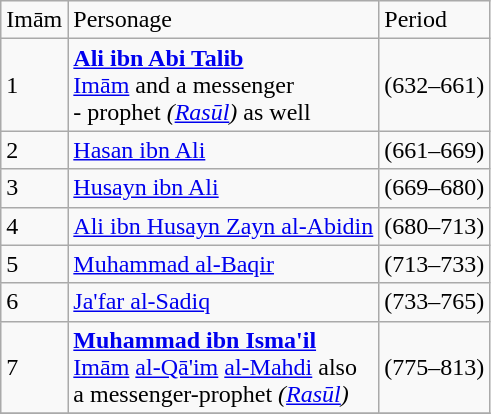<table class="wikitable">
<tr>
<td>Imām</td>
<td>Personage</td>
<td>Period</td>
</tr>
<tr>
<td>1</td>
<td><strong><a href='#'>Ali ibn Abi Talib</a></strong><br><a href='#'>Imām</a> and a messenger<br>- prophet <em>(<a href='#'>Rasūl</a>)</em> as well</td>
<td>(632–661)</td>
</tr>
<tr>
<td>2</td>
<td><a href='#'>Hasan ibn Ali</a></td>
<td>(661–669)</td>
</tr>
<tr>
<td>3</td>
<td><a href='#'>Husayn ibn Ali</a></td>
<td>(669–680)</td>
</tr>
<tr>
<td>4</td>
<td><a href='#'>Ali ibn Husayn Zayn al-Abidin</a></td>
<td>(680–713)</td>
</tr>
<tr>
<td>5</td>
<td><a href='#'>Muhammad al-Baqir</a></td>
<td>(713–733)</td>
</tr>
<tr>
<td>6</td>
<td><a href='#'>Ja'far al-Sadiq</a></td>
<td>(733–765)</td>
</tr>
<tr>
<td>7</td>
<td><strong><a href='#'>Muhammad ibn Isma'il</a></strong><br><a href='#'>Imām</a> <a href='#'>al-Qā'im</a> <a href='#'>al-Mahdi</a> also<br>a messenger-prophet <em>(<a href='#'>Rasūl</a>)</em></td>
<td>(775–813)</td>
</tr>
<tr>
</tr>
</table>
